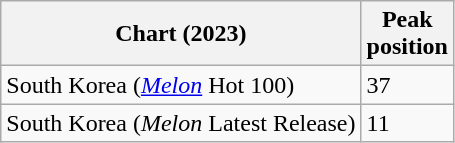<table class="wikitable">
<tr>
<th>Chart (2023)</th>
<th>Peak<br>position</th>
</tr>
<tr>
<td>South Korea (<em><a href='#'>Melon</a></em> Hot 100)</td>
<td>37</td>
</tr>
<tr>
<td>South Korea (<em>Melon</em> Latest Release)</td>
<td>11</td>
</tr>
</table>
